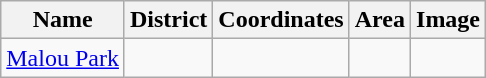<table class="wikitable sortable">
<tr>
<th>Name</th>
<th>District</th>
<th>Coordinates</th>
<th>Area</th>
<th>Image</th>
</tr>
<tr>
<td><a href='#'>Malou Park</a></td>
<td></td>
<td></td>
<td></td>
<td></td>
</tr>
</table>
